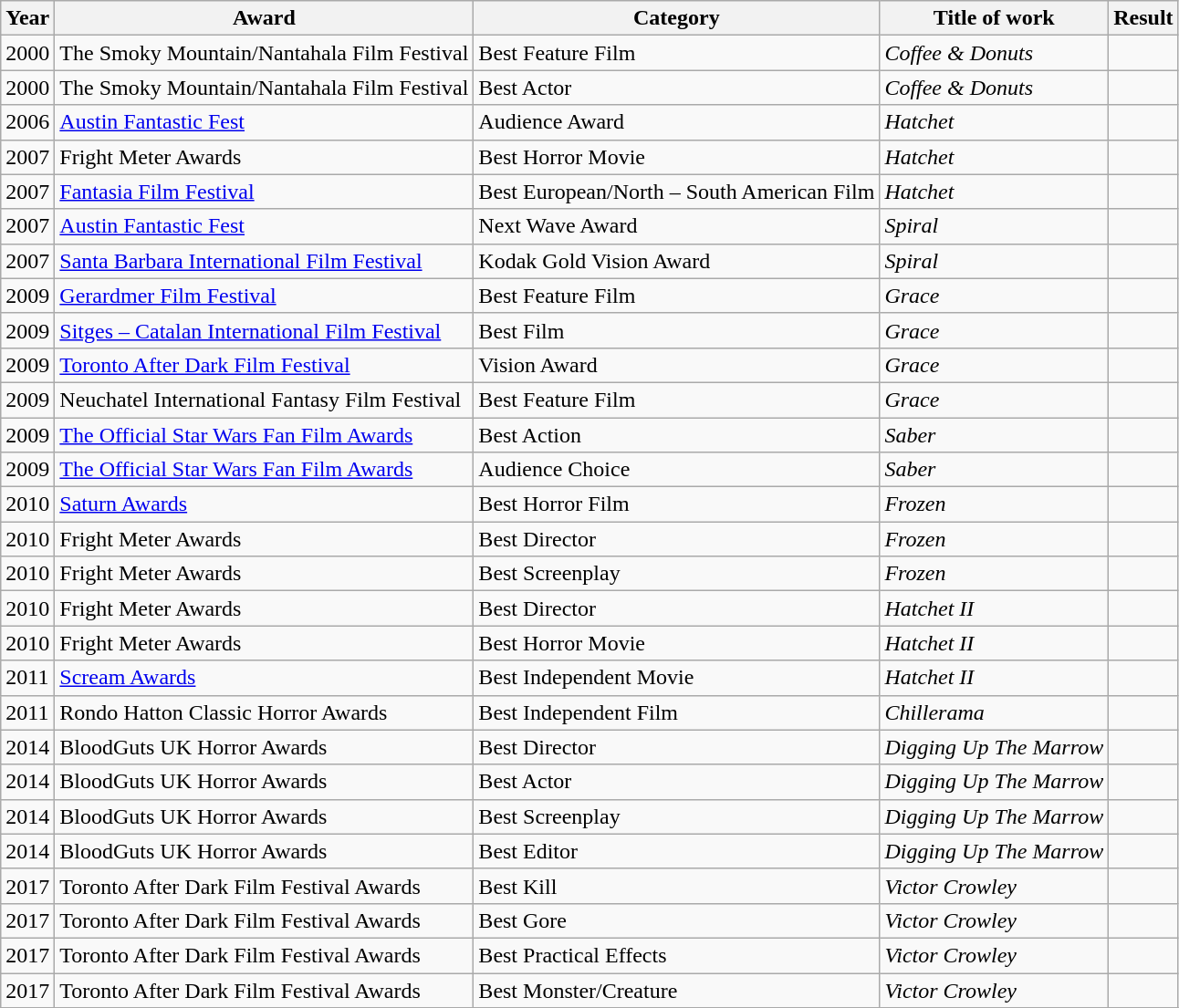<table class="wikitable sortable">
<tr>
<th>Year</th>
<th>Award</th>
<th>Category</th>
<th>Title of work</th>
<th>Result</th>
</tr>
<tr>
<td>2000</td>
<td>The Smoky Mountain/Nantahala Film Festival</td>
<td>Best Feature Film</td>
<td><em>Coffee & Donuts</em></td>
<td></td>
</tr>
<tr>
<td>2000</td>
<td>The Smoky Mountain/Nantahala Film Festival</td>
<td>Best Actor</td>
<td><em>Coffee & Donuts</em></td>
<td></td>
</tr>
<tr>
<td>2006</td>
<td><a href='#'>Austin Fantastic Fest</a></td>
<td>Audience Award</td>
<td><em>Hatchet</em></td>
<td></td>
</tr>
<tr>
<td>2007</td>
<td>Fright Meter Awards</td>
<td>Best Horror Movie</td>
<td><em>Hatchet</em></td>
<td></td>
</tr>
<tr>
<td>2007</td>
<td><a href='#'>Fantasia Film Festival</a></td>
<td>Best European/North – South American Film</td>
<td><em>Hatchet</em></td>
<td></td>
</tr>
<tr>
<td>2007</td>
<td><a href='#'>Austin Fantastic Fest</a></td>
<td>Next Wave Award</td>
<td><em>Spiral</em></td>
<td></td>
</tr>
<tr>
<td>2007</td>
<td><a href='#'>Santa Barbara International Film Festival</a></td>
<td>Kodak Gold Vision Award</td>
<td><em>Spiral</em></td>
<td></td>
</tr>
<tr>
<td>2009</td>
<td><a href='#'>Gerardmer Film Festival</a></td>
<td>Best Feature Film</td>
<td><em>Grace</em></td>
<td></td>
</tr>
<tr>
<td>2009</td>
<td><a href='#'>Sitges – Catalan International Film Festival</a></td>
<td>Best Film</td>
<td><em>Grace</em></td>
<td></td>
</tr>
<tr>
<td>2009</td>
<td><a href='#'>Toronto After Dark Film Festival</a></td>
<td>Vision Award</td>
<td><em>Grace</em></td>
<td></td>
</tr>
<tr>
<td>2009</td>
<td>Neuchatel International Fantasy Film Festival</td>
<td>Best Feature Film</td>
<td><em>Grace</em></td>
<td></td>
</tr>
<tr>
<td>2009</td>
<td><a href='#'>The Official Star Wars Fan Film Awards</a></td>
<td>Best Action</td>
<td><em>Saber</em></td>
<td></td>
</tr>
<tr>
<td>2009</td>
<td><a href='#'>The Official Star Wars Fan Film Awards</a></td>
<td>Audience Choice</td>
<td><em>Saber</em></td>
<td></td>
</tr>
<tr>
<td>2010</td>
<td><a href='#'>Saturn Awards</a></td>
<td>Best Horror Film</td>
<td><em>Frozen</em></td>
<td></td>
</tr>
<tr>
<td>2010</td>
<td>Fright Meter Awards</td>
<td>Best Director</td>
<td><em>Frozen</em></td>
<td></td>
</tr>
<tr>
<td>2010</td>
<td>Fright Meter Awards</td>
<td>Best Screenplay</td>
<td><em>Frozen</em></td>
<td></td>
</tr>
<tr>
<td>2010</td>
<td>Fright Meter Awards</td>
<td>Best Director</td>
<td><em>Hatchet II</em></td>
<td></td>
</tr>
<tr>
<td>2010</td>
<td>Fright Meter Awards</td>
<td>Best Horror Movie</td>
<td><em>Hatchet II</em></td>
<td></td>
</tr>
<tr>
<td>2011</td>
<td><a href='#'>Scream Awards</a></td>
<td>Best Independent Movie</td>
<td><em>Hatchet II</em></td>
<td></td>
</tr>
<tr>
<td>2011</td>
<td>Rondo Hatton Classic Horror Awards</td>
<td>Best Independent Film</td>
<td><em>Chillerama</em></td>
<td></td>
</tr>
<tr>
<td>2014</td>
<td>BloodGuts UK Horror Awards</td>
<td>Best Director</td>
<td><em>Digging Up The Marrow</em></td>
<td></td>
</tr>
<tr>
<td>2014</td>
<td>BloodGuts UK Horror Awards</td>
<td>Best Actor</td>
<td><em>Digging Up The Marrow</em></td>
<td></td>
</tr>
<tr>
<td>2014</td>
<td>BloodGuts UK Horror Awards</td>
<td>Best Screenplay</td>
<td><em>Digging Up The Marrow</em></td>
<td></td>
</tr>
<tr>
<td>2014</td>
<td>BloodGuts UK Horror Awards</td>
<td>Best Editor</td>
<td><em>Digging Up The Marrow</em></td>
<td></td>
</tr>
<tr>
<td>2017</td>
<td>Toronto After Dark Film Festival Awards</td>
<td>Best Kill</td>
<td><em>Victor Crowley</em></td>
<td></td>
</tr>
<tr>
<td>2017</td>
<td>Toronto After Dark Film Festival Awards</td>
<td>Best Gore</td>
<td><em>Victor Crowley</em></td>
<td></td>
</tr>
<tr>
<td>2017</td>
<td>Toronto After Dark Film Festival Awards</td>
<td>Best Practical Effects</td>
<td><em>Victor Crowley</em></td>
<td></td>
</tr>
<tr>
<td>2017</td>
<td>Toronto After Dark Film Festival Awards</td>
<td>Best Monster/Creature</td>
<td><em>Victor Crowley</em></td>
<td></td>
</tr>
<tr>
</tr>
</table>
